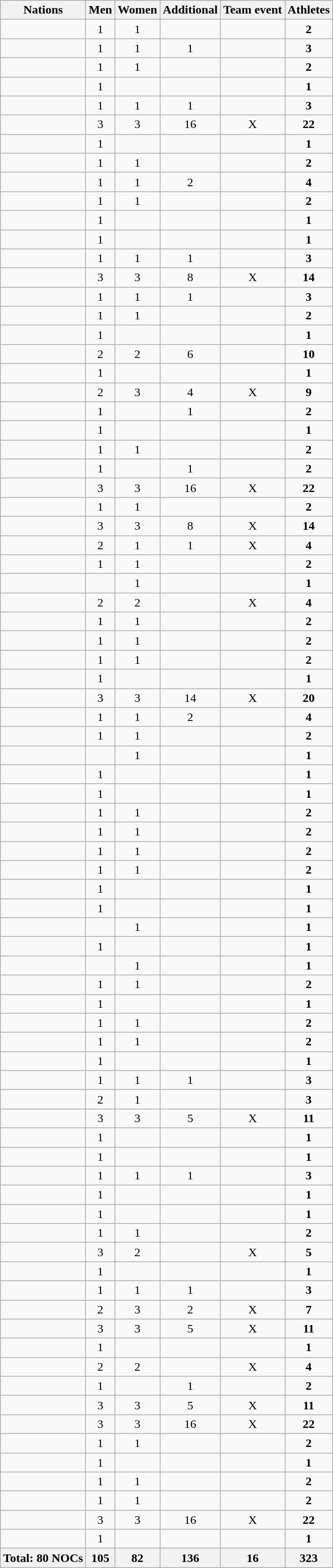<table class="wikitable sortable" style="text-align:center;">
<tr>
<th>Nations</th>
<th>Men</th>
<th>Women</th>
<th>Additional</th>
<th>Team event</th>
<th>Athletes</th>
</tr>
<tr>
<td align="left"></td>
<td>1</td>
<td>1</td>
<td></td>
<td></td>
<td><strong>2</strong></td>
</tr>
<tr>
<td align="left"></td>
<td>1</td>
<td>1</td>
<td>1</td>
<td></td>
<td><strong>3</strong></td>
</tr>
<tr>
<td align="left"></td>
<td>1</td>
<td>1</td>
<td></td>
<td></td>
<td><strong>2</strong></td>
</tr>
<tr>
<td align="left"></td>
<td>1</td>
<td></td>
<td></td>
<td></td>
<td><strong>1</strong></td>
</tr>
<tr>
<td align="left"></td>
<td>1</td>
<td>1</td>
<td>1</td>
<td></td>
<td><strong>3</strong></td>
</tr>
<tr>
<td align="left"></td>
<td>3</td>
<td>3</td>
<td>16</td>
<td>X</td>
<td><strong>22</strong></td>
</tr>
<tr>
<td align="left"></td>
<td>1</td>
<td></td>
<td></td>
<td></td>
<td><strong>1</strong></td>
</tr>
<tr>
<td align="left"></td>
<td>1</td>
<td>1</td>
<td></td>
<td></td>
<td><strong>2</strong></td>
</tr>
<tr>
<td align="left"></td>
<td>1</td>
<td>1</td>
<td>2</td>
<td></td>
<td><strong>4</strong></td>
</tr>
<tr>
<td align="left"></td>
<td>1</td>
<td>1</td>
<td></td>
<td></td>
<td><strong>2</strong></td>
</tr>
<tr>
<td align="left"></td>
<td>1</td>
<td></td>
<td></td>
<td></td>
<td><strong>1</strong></td>
</tr>
<tr>
<td align="left"></td>
<td>1</td>
<td></td>
<td></td>
<td></td>
<td><strong>1</strong></td>
</tr>
<tr>
<td align="left"></td>
<td>1</td>
<td>1</td>
<td>1</td>
<td></td>
<td><strong>3</strong></td>
</tr>
<tr>
<td align="left"></td>
<td>3</td>
<td>3</td>
<td>8</td>
<td>X</td>
<td><strong>14</strong></td>
</tr>
<tr>
<td align="left"></td>
<td>1</td>
<td>1</td>
<td>1</td>
<td></td>
<td><strong>3</strong></td>
</tr>
<tr>
<td align="left"></td>
<td>1</td>
<td>1</td>
<td></td>
<td></td>
<td><strong>2</strong></td>
</tr>
<tr>
<td align="left"></td>
<td>1</td>
<td></td>
<td></td>
<td></td>
<td><strong>1</strong></td>
</tr>
<tr>
<td align="left"></td>
<td>2</td>
<td>2</td>
<td>6</td>
<td></td>
<td><strong>10</strong></td>
</tr>
<tr>
<td align="left"></td>
<td>1</td>
<td></td>
<td></td>
<td></td>
<td><strong>1</strong></td>
</tr>
<tr>
<td align="left"></td>
<td>2</td>
<td>3</td>
<td>4</td>
<td>X</td>
<td><strong>9</strong></td>
</tr>
<tr>
<td align="left"></td>
<td>1</td>
<td></td>
<td>1</td>
<td></td>
<td><strong>2</strong></td>
</tr>
<tr>
<td align="left"></td>
<td>1</td>
<td></td>
<td></td>
<td></td>
<td><strong>1</strong></td>
</tr>
<tr>
<td align="left"></td>
<td>1</td>
<td>1</td>
<td></td>
<td></td>
<td><strong>2</strong></td>
</tr>
<tr>
<td align="left"></td>
<td>1</td>
<td></td>
<td>1</td>
<td></td>
<td><strong>2</strong></td>
</tr>
<tr>
<td align="left"></td>
<td>3</td>
<td>3</td>
<td>16</td>
<td>X</td>
<td><strong>22</strong></td>
</tr>
<tr>
<td align="left"></td>
<td>1</td>
<td>1</td>
<td></td>
<td></td>
<td><strong>2</strong></td>
</tr>
<tr>
<td align="left"></td>
<td>3</td>
<td>3</td>
<td>8</td>
<td>X</td>
<td><strong>14</strong></td>
</tr>
<tr>
<td align="left"></td>
<td>2</td>
<td>1</td>
<td>1</td>
<td>X</td>
<td><strong>4</strong></td>
</tr>
<tr>
<td align="left"></td>
<td>1</td>
<td>1</td>
<td></td>
<td></td>
<td><strong>2</strong></td>
</tr>
<tr>
<td align="left"></td>
<td></td>
<td>1</td>
<td></td>
<td></td>
<td><strong>1</strong></td>
</tr>
<tr>
<td align="left"></td>
<td>2</td>
<td>2</td>
<td></td>
<td>X</td>
<td><strong>4</strong></td>
</tr>
<tr>
<td align="left"></td>
<td>1</td>
<td>1</td>
<td></td>
<td></td>
<td><strong>2</strong></td>
</tr>
<tr>
<td align="left"></td>
<td>1</td>
<td>1</td>
<td></td>
<td></td>
<td><strong>2</strong></td>
</tr>
<tr>
<td align="left"></td>
<td>1</td>
<td>1</td>
<td></td>
<td></td>
<td><strong>2</strong></td>
</tr>
<tr>
<td align="left"></td>
<td>1</td>
<td></td>
<td></td>
<td></td>
<td><strong>1</strong></td>
</tr>
<tr>
<td align="left"></td>
<td>3</td>
<td>3</td>
<td>14</td>
<td>X</td>
<td><strong>20</strong></td>
</tr>
<tr>
<td align="left"></td>
<td>1</td>
<td>1</td>
<td>2</td>
<td></td>
<td><strong>4</strong></td>
</tr>
<tr>
<td align="left"></td>
<td>1</td>
<td>1</td>
<td></td>
<td></td>
<td><strong>2</strong></td>
</tr>
<tr>
<td align="left"></td>
<td></td>
<td>1</td>
<td></td>
<td></td>
<td><strong>1</strong></td>
</tr>
<tr>
<td align="left"></td>
<td>1</td>
<td></td>
<td></td>
<td></td>
<td><strong>1</strong></td>
</tr>
<tr>
<td align="left"></td>
<td>1</td>
<td></td>
<td></td>
<td></td>
<td><strong>1</strong></td>
</tr>
<tr>
<td align="left"></td>
<td>1</td>
<td>1</td>
<td></td>
<td></td>
<td><strong>2</strong></td>
</tr>
<tr>
<td align="left"></td>
<td>1</td>
<td>1</td>
<td></td>
<td></td>
<td><strong>2</strong></td>
</tr>
<tr>
<td align="left"></td>
<td>1</td>
<td>1</td>
<td></td>
<td></td>
<td><strong>2</strong></td>
</tr>
<tr>
<td align="left"></td>
<td>1</td>
<td>1</td>
<td></td>
<td></td>
<td><strong>2</strong></td>
</tr>
<tr>
<td align="left"></td>
<td>1</td>
<td></td>
<td></td>
<td></td>
<td><strong>1</strong></td>
</tr>
<tr>
<td align="left"></td>
<td>1</td>
<td></td>
<td></td>
<td></td>
<td><strong>1</strong></td>
</tr>
<tr>
<td align="left"></td>
<td></td>
<td>1</td>
<td></td>
<td></td>
<td><strong>1</strong></td>
</tr>
<tr>
<td align="left"></td>
<td>1</td>
<td></td>
<td></td>
<td></td>
<td><strong>1</strong></td>
</tr>
<tr>
<td align="left"></td>
<td></td>
<td>1</td>
<td></td>
<td></td>
<td><strong>1</strong></td>
</tr>
<tr>
<td align="left"></td>
<td>1</td>
<td>1</td>
<td></td>
<td></td>
<td><strong>2</strong></td>
</tr>
<tr>
<td align="left"></td>
<td>1</td>
<td></td>
<td></td>
<td></td>
<td><strong>1</strong></td>
</tr>
<tr>
<td align="left"></td>
<td>1</td>
<td>1</td>
<td></td>
<td></td>
<td><strong>2</strong></td>
</tr>
<tr>
<td align="left"></td>
<td>1</td>
<td>1</td>
<td></td>
<td></td>
<td><strong>2</strong></td>
</tr>
<tr>
<td align="left"></td>
<td>1</td>
<td></td>
<td></td>
<td></td>
<td><strong>1</strong></td>
</tr>
<tr>
<td align="left"></td>
<td>1</td>
<td>1</td>
<td>1</td>
<td></td>
<td><strong>3</strong></td>
</tr>
<tr>
<td align="left"></td>
<td>2</td>
<td>1</td>
<td></td>
<td></td>
<td><strong>3</strong></td>
</tr>
<tr>
<td align="left"></td>
<td>3</td>
<td>3</td>
<td>5</td>
<td>X</td>
<td><strong>11</strong></td>
</tr>
<tr>
<td align="left"></td>
<td>1</td>
<td></td>
<td></td>
<td></td>
<td><strong>1</strong></td>
</tr>
<tr>
<td align="left"></td>
<td>1</td>
<td></td>
<td></td>
<td></td>
<td><strong>1</strong></td>
</tr>
<tr>
<td align="left"></td>
<td>1</td>
<td>1</td>
<td>1</td>
<td></td>
<td><strong>3</strong></td>
</tr>
<tr>
<td align="left"></td>
<td>1</td>
<td></td>
<td></td>
<td></td>
<td><strong>1</strong></td>
</tr>
<tr>
<td align="left"></td>
<td>1</td>
<td></td>
<td></td>
<td></td>
<td><strong>1</strong></td>
</tr>
<tr>
<td align="left"></td>
<td>1</td>
<td>1</td>
<td></td>
<td></td>
<td><strong>2</strong></td>
</tr>
<tr>
<td align="left"></td>
<td>3</td>
<td>2</td>
<td></td>
<td>X</td>
<td><strong>5</strong></td>
</tr>
<tr>
<td align="left"></td>
<td>1</td>
<td></td>
<td></td>
<td></td>
<td><strong>1</strong></td>
</tr>
<tr>
<td align="left"></td>
<td>1</td>
<td>1</td>
<td>1</td>
<td></td>
<td><strong>3</strong></td>
</tr>
<tr>
<td align="left"></td>
<td>2</td>
<td>3</td>
<td>2</td>
<td>X</td>
<td><strong>7</strong></td>
</tr>
<tr>
<td align="left"></td>
<td>3</td>
<td>3</td>
<td>5</td>
<td>X</td>
<td><strong>11</strong></td>
</tr>
<tr>
<td align="left"></td>
<td>1</td>
<td></td>
<td></td>
<td></td>
<td><strong>1</strong></td>
</tr>
<tr>
<td align="left"></td>
<td>2</td>
<td>2</td>
<td></td>
<td>X</td>
<td><strong>4</strong></td>
</tr>
<tr>
<td align="left"></td>
<td>1</td>
<td></td>
<td>1</td>
<td></td>
<td><strong>2</strong></td>
</tr>
<tr>
<td align="left"></td>
<td>3</td>
<td>3</td>
<td>5</td>
<td>X</td>
<td><strong>11</strong></td>
</tr>
<tr>
<td align="left"></td>
<td>3</td>
<td>3</td>
<td>16</td>
<td>X</td>
<td><strong>22</strong></td>
</tr>
<tr>
<td align="left"></td>
<td>1</td>
<td>1</td>
<td></td>
<td></td>
<td><strong>2</strong></td>
</tr>
<tr>
<td align="left"></td>
<td>1</td>
<td></td>
<td></td>
<td></td>
<td><strong>1</strong></td>
</tr>
<tr>
<td align="left"></td>
<td>1</td>
<td>1</td>
<td></td>
<td></td>
<td><strong>2</strong></td>
</tr>
<tr>
<td align="left"></td>
<td>1</td>
<td>1</td>
<td></td>
<td></td>
<td><strong>2</strong></td>
</tr>
<tr>
<td align="left"></td>
<td>3</td>
<td>3</td>
<td>16</td>
<td>X</td>
<td><strong>22</strong></td>
</tr>
<tr>
<td align="left"></td>
<td>1</td>
<td></td>
<td></td>
<td></td>
<td><strong>1</strong></td>
</tr>
<tr>
<th>Total: 80 NOCs</th>
<th>105</th>
<th>82</th>
<th>136</th>
<th>16</th>
<th>323</th>
</tr>
</table>
